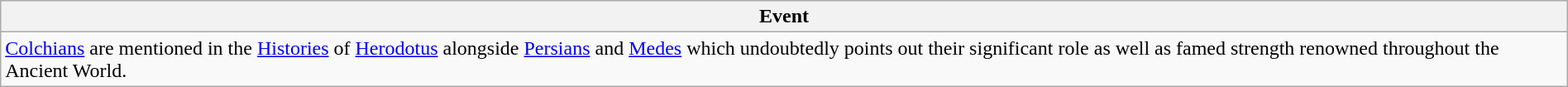<table class="wikitable" width="100%">
<tr>
<th style="width:6%">Event</th>
</tr>
<tr>
<td><a href='#'>Colchians</a> are mentioned in the <a href='#'>Histories</a> of <a href='#'>Herodotus</a> alongside <a href='#'>Persians</a> and <a href='#'>Medes</a> which undoubtedly points out their significant role as well as famed strength renowned throughout the Ancient World.</td>
</tr>
</table>
